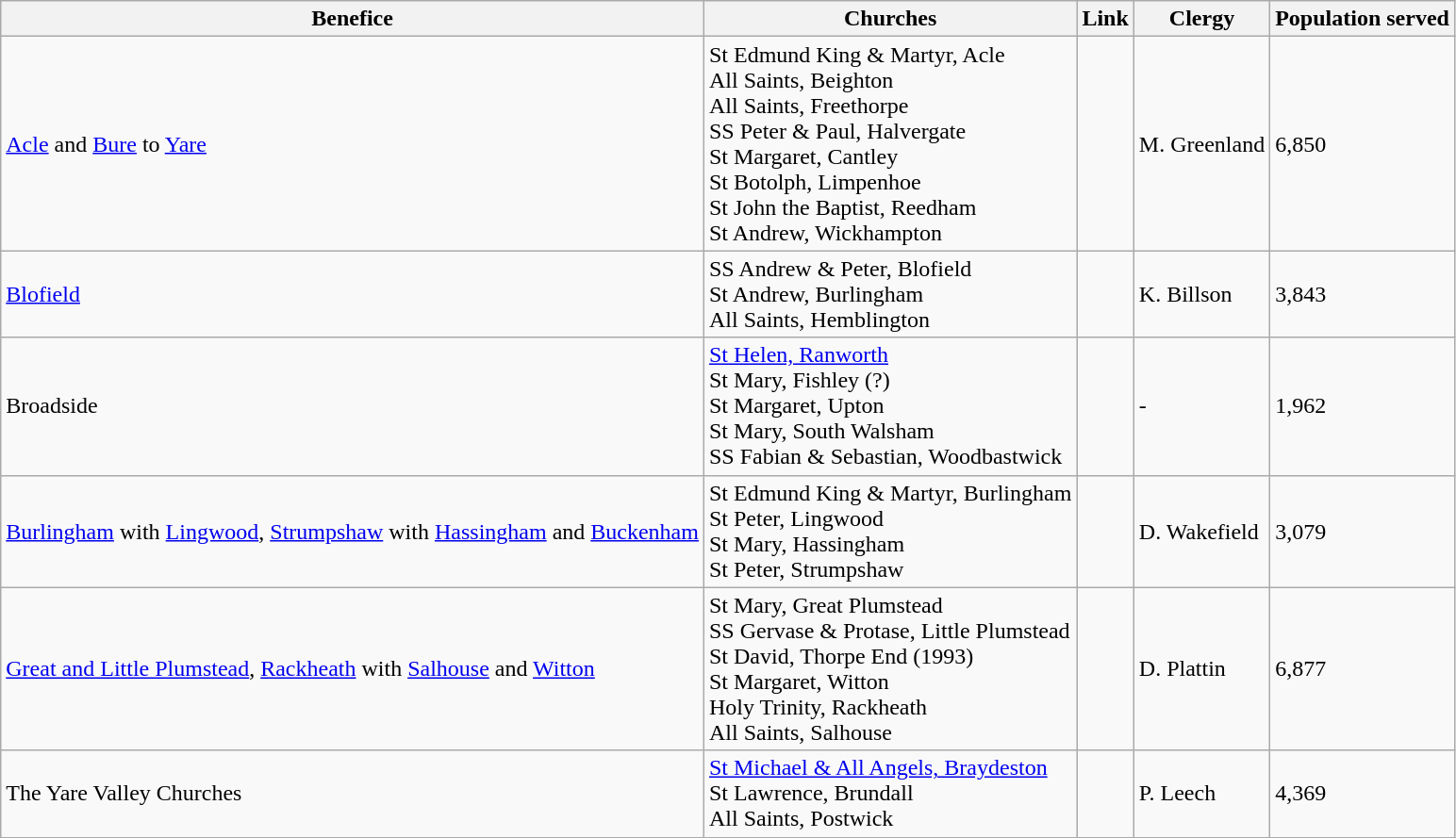<table class="wikitable">
<tr>
<th>Benefice</th>
<th>Churches</th>
<th>Link</th>
<th>Clergy</th>
<th>Population served</th>
</tr>
<tr>
<td><a href='#'>Acle</a> and <a href='#'>Bure</a> to <a href='#'>Yare</a></td>
<td>St Edmund King & Martyr, Acle<br>All Saints, Beighton<br>All Saints, Freethorpe<br>SS Peter & Paul, Halvergate<br>St Margaret, Cantley<br>St Botolph, Limpenhoe<br>St John the Baptist, Reedham<br>St Andrew, Wickhampton</td>
<td></td>
<td>M. Greenland</td>
<td>6,850</td>
</tr>
<tr>
<td><a href='#'>Blofield</a></td>
<td>SS Andrew & Peter, Blofield<br>St Andrew, Burlingham<br>All Saints, Hemblington</td>
<td></td>
<td>K. Billson</td>
<td>3,843</td>
</tr>
<tr>
<td>Broadside</td>
<td><a href='#'>St Helen, Ranworth</a><br>St Mary, Fishley (?)<br>St Margaret, Upton<br>St Mary, South Walsham<br>SS Fabian & Sebastian, Woodbastwick</td>
<td></td>
<td>-</td>
<td>1,962</td>
</tr>
<tr>
<td><a href='#'>Burlingham</a> with <a href='#'>Lingwood</a>, <a href='#'>Strumpshaw</a> with <a href='#'>Hassingham</a> and <a href='#'>Buckenham</a></td>
<td>St Edmund King & Martyr, Burlingham<br>St Peter, Lingwood<br>St Mary, Hassingham<br>St Peter, Strumpshaw</td>
<td></td>
<td>D. Wakefield</td>
<td>3,079</td>
</tr>
<tr>
<td><a href='#'>Great and Little Plumstead</a>, <a href='#'>Rackheath</a> with <a href='#'>Salhouse</a> and <a href='#'>Witton</a></td>
<td>St Mary, Great Plumstead<br>SS Gervase & Protase, Little Plumstead<br>St David, Thorpe End (1993)<br>St Margaret, Witton<br>Holy Trinity, Rackheath<br>All Saints, Salhouse</td>
<td></td>
<td>D. Plattin</td>
<td>6,877</td>
</tr>
<tr>
<td>The Yare Valley Churches</td>
<td><a href='#'>St Michael & All Angels, Braydeston</a><br>St Lawrence, Brundall<br>All Saints, Postwick</td>
<td></td>
<td>P. Leech</td>
<td>4,369</td>
</tr>
</table>
